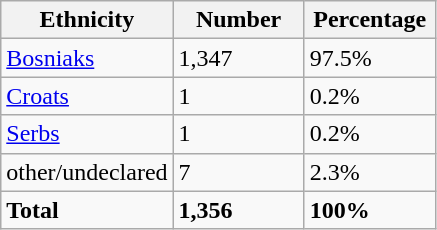<table class="wikitable">
<tr>
<th width="100px">Ethnicity</th>
<th width="80px">Number</th>
<th width="80px">Percentage</th>
</tr>
<tr>
<td><a href='#'>Bosniaks</a></td>
<td>1,347</td>
<td>97.5%</td>
</tr>
<tr>
<td><a href='#'>Croats</a></td>
<td>1</td>
<td>0.2%</td>
</tr>
<tr>
<td><a href='#'>Serbs</a></td>
<td>1</td>
<td>0.2%</td>
</tr>
<tr>
<td>other/undeclared</td>
<td>7</td>
<td>2.3%</td>
</tr>
<tr>
<td><strong>Total</strong></td>
<td><strong>1,356</strong></td>
<td><strong>100%</strong></td>
</tr>
</table>
